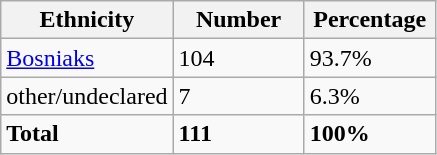<table class="wikitable">
<tr>
<th width="100px">Ethnicity</th>
<th width="80px">Number</th>
<th width="80px">Percentage</th>
</tr>
<tr>
<td><a href='#'>Bosniaks</a></td>
<td>104</td>
<td>93.7%</td>
</tr>
<tr>
<td>other/undeclared</td>
<td>7</td>
<td>6.3%</td>
</tr>
<tr>
<td><strong>Total</strong></td>
<td><strong>111</strong></td>
<td><strong>100%</strong></td>
</tr>
</table>
